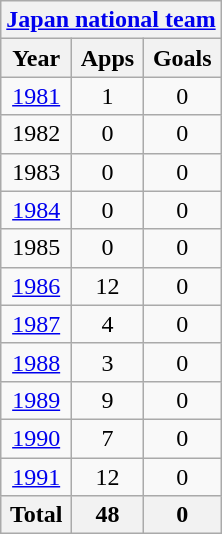<table class="wikitable" style="text-align:center">
<tr>
<th colspan=3><a href='#'>Japan national team</a></th>
</tr>
<tr>
<th>Year</th>
<th>Apps</th>
<th>Goals</th>
</tr>
<tr>
<td><a href='#'>1981</a></td>
<td>1</td>
<td>0</td>
</tr>
<tr>
<td>1982</td>
<td>0</td>
<td>0</td>
</tr>
<tr>
<td>1983</td>
<td>0</td>
<td>0</td>
</tr>
<tr>
<td><a href='#'>1984</a></td>
<td>0</td>
<td>0</td>
</tr>
<tr>
<td>1985</td>
<td>0</td>
<td>0</td>
</tr>
<tr>
<td><a href='#'>1986</a></td>
<td>12</td>
<td>0</td>
</tr>
<tr>
<td><a href='#'>1987</a></td>
<td>4</td>
<td>0</td>
</tr>
<tr>
<td><a href='#'>1988</a></td>
<td>3</td>
<td>0</td>
</tr>
<tr>
<td><a href='#'>1989</a></td>
<td>9</td>
<td>0</td>
</tr>
<tr>
<td><a href='#'>1990</a></td>
<td>7</td>
<td>0</td>
</tr>
<tr>
<td><a href='#'>1991</a></td>
<td>12</td>
<td>0</td>
</tr>
<tr>
<th>Total</th>
<th>48</th>
<th>0</th>
</tr>
</table>
